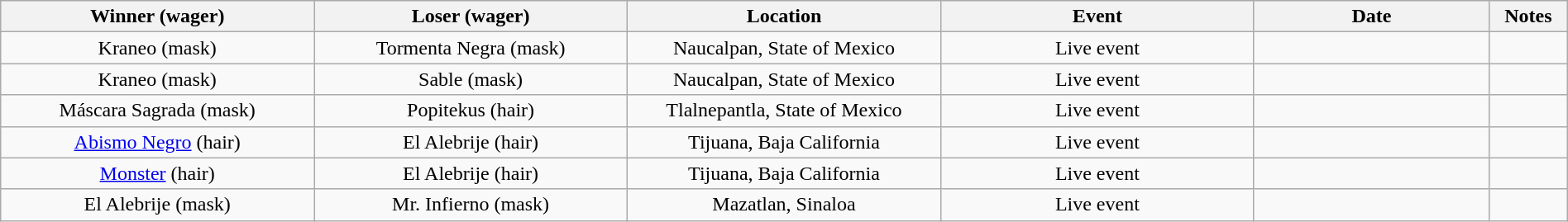<table class="wikitable sortable" width=100%  style="text-align: center">
<tr>
<th width=20% scope="col">Winner (wager)</th>
<th width=20% scope="col">Loser (wager)</th>
<th width=20% scope="col">Location</th>
<th width=20% scope="col">Event</th>
<th width=15% scope="col">Date</th>
<th class="unsortable" width=5% scope="col">Notes</th>
</tr>
<tr>
<td>Kraneo (mask)</td>
<td>Tormenta Negra (mask)</td>
<td>Naucalpan, State of Mexico</td>
<td>Live event</td>
<td></td>
<td> </td>
</tr>
<tr>
<td>Kraneo (mask)</td>
<td>Sable (mask)</td>
<td>Naucalpan, State of Mexico</td>
<td>Live event</td>
<td></td>
<td> </td>
</tr>
<tr>
<td>Máscara Sagrada (mask)</td>
<td>Popitekus (hair)</td>
<td>Tlalnepantla, State of Mexico</td>
<td>Live event</td>
<td></td>
<td> </td>
</tr>
<tr>
<td><a href='#'>Abismo Negro</a> (hair)</td>
<td>El Alebrije (hair)</td>
<td>Tijuana, Baja California</td>
<td>Live event</td>
<td></td>
<td></td>
</tr>
<tr>
<td><a href='#'>Monster</a> (hair)</td>
<td>El Alebrije (hair)</td>
<td>Tijuana, Baja California</td>
<td>Live event</td>
<td></td>
<td></td>
</tr>
<tr>
<td>El Alebrije (mask)</td>
<td>Mr. Infierno (mask)</td>
<td>Mazatlan, Sinaloa</td>
<td>Live event</td>
<td></td>
<td> </td>
</tr>
</table>
